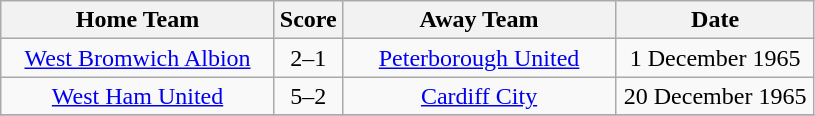<table class="wikitable" style="text-align:center;">
<tr>
<th width=175>Home Team</th>
<th width=20>Score</th>
<th width=175>Away Team</th>
<th width=125>Date</th>
</tr>
<tr>
<td><a href='#'>West Bromwich Albion</a></td>
<td>2–1</td>
<td><a href='#'>Peterborough United</a></td>
<td>1 December 1965</td>
</tr>
<tr>
<td><a href='#'>West Ham United</a></td>
<td>5–2</td>
<td><a href='#'>Cardiff City</a></td>
<td>20 December 1965</td>
</tr>
<tr>
</tr>
</table>
